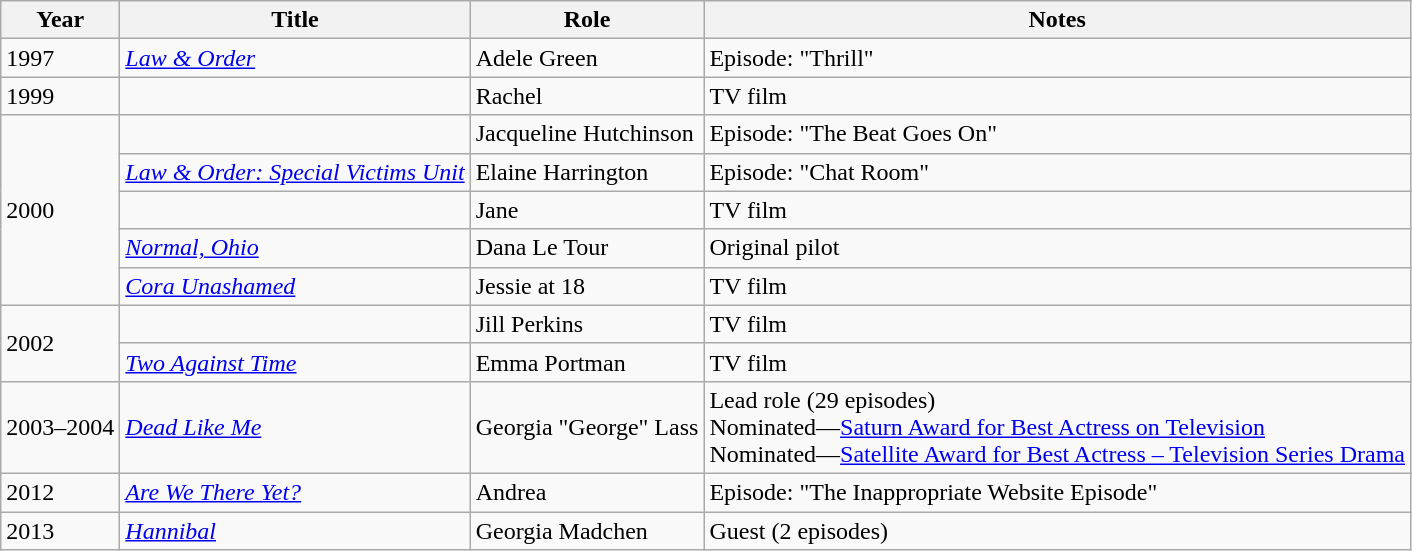<table class="wikitable sortable">
<tr>
<th>Year</th>
<th>Title</th>
<th>Role</th>
<th class="unsortable">Notes</th>
</tr>
<tr>
<td>1997</td>
<td><em><a href='#'>Law & Order</a></em></td>
<td>Adele Green</td>
<td>Episode: "Thrill"</td>
</tr>
<tr>
<td>1999</td>
<td><em></em></td>
<td>Rachel</td>
<td>TV film</td>
</tr>
<tr>
<td rowspan=5>2000</td>
<td><em></em></td>
<td>Jacqueline Hutchinson</td>
<td>Episode: "The Beat Goes On"</td>
</tr>
<tr>
<td><em><a href='#'>Law & Order: Special Victims Unit</a></em></td>
<td>Elaine Harrington</td>
<td>Episode: "Chat Room"</td>
</tr>
<tr>
<td><em></em></td>
<td>Jane</td>
<td>TV film</td>
</tr>
<tr>
<td><em><a href='#'>Normal, Ohio</a></em></td>
<td>Dana Le Tour</td>
<td>Original pilot</td>
</tr>
<tr>
<td><em><a href='#'>Cora Unashamed</a></em></td>
<td>Jessie at 18</td>
<td>TV film</td>
</tr>
<tr>
<td rowspan=2>2002</td>
<td><em></em></td>
<td>Jill Perkins</td>
<td>TV film</td>
</tr>
<tr>
<td><em><a href='#'>Two Against Time</a></em></td>
<td>Emma Portman</td>
<td>TV film</td>
</tr>
<tr>
<td>2003–2004</td>
<td><em><a href='#'>Dead Like Me</a></em></td>
<td>Georgia "George" Lass</td>
<td>Lead role (29 episodes)<br>Nominated—<a href='#'>Saturn Award for Best Actress on Television</a><br>Nominated—<a href='#'>Satellite Award for Best Actress – Television Series Drama</a></td>
</tr>
<tr>
<td>2012</td>
<td><em><a href='#'>Are We There Yet?</a></em></td>
<td>Andrea</td>
<td>Episode: "The Inappropriate Website Episode"</td>
</tr>
<tr>
<td>2013</td>
<td><em><a href='#'>Hannibal</a></em></td>
<td>Georgia Madchen</td>
<td>Guest (2 episodes)</td>
</tr>
</table>
